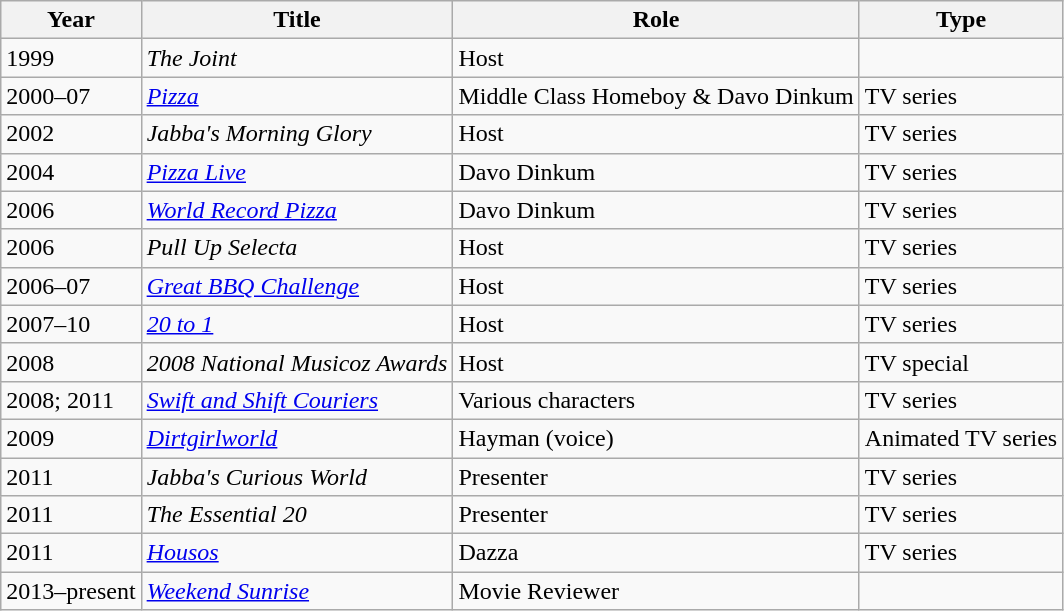<table class="wikitable" border="1">
<tr>
<th>Year</th>
<th>Title</th>
<th>Role</th>
<th>Type</th>
</tr>
<tr>
<td>1999</td>
<td><em>The Joint</em></td>
<td>Host</td>
<td></td>
</tr>
<tr>
<td>2000–07</td>
<td><em><a href='#'>Pizza</a></em></td>
<td>Middle Class Homeboy & Davo Dinkum</td>
<td>TV series</td>
</tr>
<tr>
<td>2002</td>
<td><em>Jabba's Morning Glory</em></td>
<td>Host</td>
<td>TV series</td>
</tr>
<tr>
<td>2004</td>
<td><em><a href='#'>Pizza Live</a></em></td>
<td>Davo Dinkum</td>
<td>TV series</td>
</tr>
<tr>
<td>2006</td>
<td><em><a href='#'>World Record Pizza</a></em></td>
<td>Davo Dinkum</td>
<td>TV series</td>
</tr>
<tr>
<td>2006</td>
<td><em>Pull Up Selecta</em></td>
<td>Host</td>
<td>TV series</td>
</tr>
<tr>
<td>2006–07</td>
<td><em><a href='#'>Great BBQ Challenge</a></em></td>
<td>Host</td>
<td>TV series</td>
</tr>
<tr>
<td>2007–10</td>
<td><em><a href='#'>20 to 1</a></em></td>
<td>Host</td>
<td>TV series</td>
</tr>
<tr>
<td>2008</td>
<td><em>2008 National Musicoz Awards</em></td>
<td>Host</td>
<td>TV special</td>
</tr>
<tr>
<td>2008; 2011</td>
<td><em><a href='#'>Swift and Shift Couriers</a></em></td>
<td>Various characters</td>
<td>TV series</td>
</tr>
<tr>
<td>2009</td>
<td><em><a href='#'>Dirtgirlworld</a></em></td>
<td>Hayman (voice)</td>
<td>Animated TV series</td>
</tr>
<tr>
<td>2011</td>
<td><em>Jabba's Curious World</em></td>
<td>Presenter</td>
<td>TV series</td>
</tr>
<tr>
<td>2011</td>
<td><em>The Essential 20</em></td>
<td>Presenter</td>
<td>TV series</td>
</tr>
<tr>
<td>2011</td>
<td><em><a href='#'>Housos</a></em></td>
<td>Dazza</td>
<td>TV series</td>
</tr>
<tr>
<td>2013–present</td>
<td><em><a href='#'>Weekend Sunrise</a></em></td>
<td>Movie Reviewer</td>
<td></td>
</tr>
</table>
